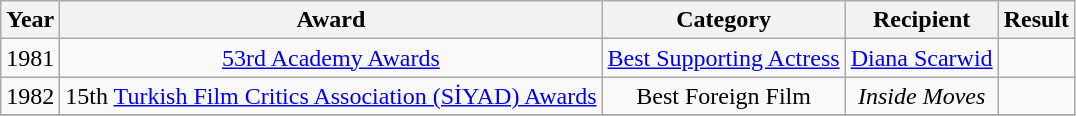<table class="wikitable plainrowheaders" style="text-align:center;">
<tr>
<th>Year</th>
<th>Award</th>
<th>Category</th>
<th>Recipient</th>
<th>Result</th>
</tr>
<tr>
<td>1981</td>
<td><a href='#'>53rd Academy Awards</a></td>
<td><a href='#'>Best Supporting Actress</a></td>
<td><a href='#'>Diana Scarwid</a></td>
<td></td>
</tr>
<tr>
<td>1982</td>
<td>15th <a href='#'>Turkish Film Critics Association (SİYAD) Awards</a></td>
<td>Best Foreign Film</td>
<td><em>Inside Moves</em></td>
<td></td>
</tr>
<tr>
</tr>
</table>
